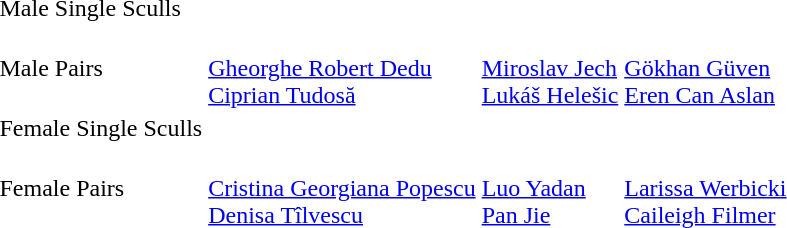<table>
<tr>
<td>Male Single Sculls<br></td>
<td></td>
<td></td>
<td></td>
</tr>
<tr>
<td>Male Pairs<br></td>
<td> <br> <a href='#'>Gheorghe Robert Dedu</a> <br> <a href='#'>Ciprian Tudosă</a></td>
<td> <br> <a href='#'>Miroslav Jech</a> <br> <a href='#'>Lukáš Helešic</a></td>
<td> <br> <a href='#'>Gökhan Güven</a> <br> <a href='#'>Eren Can Aslan</a></td>
</tr>
<tr>
<td>Female Single Sculls<br></td>
<td></td>
<td></td>
<td></td>
</tr>
<tr>
<td>Female Pairs<br></td>
<td> <br> <a href='#'>Cristina Georgiana Popescu</a> <br> <a href='#'>Denisa Tîlvescu</a></td>
<td> <br> <a href='#'>Luo Yadan</a> <br> <a href='#'>Pan Jie</a></td>
<td> <br> <a href='#'>Larissa Werbicki</a> <br> <a href='#'>Caileigh Filmer</a></td>
</tr>
</table>
